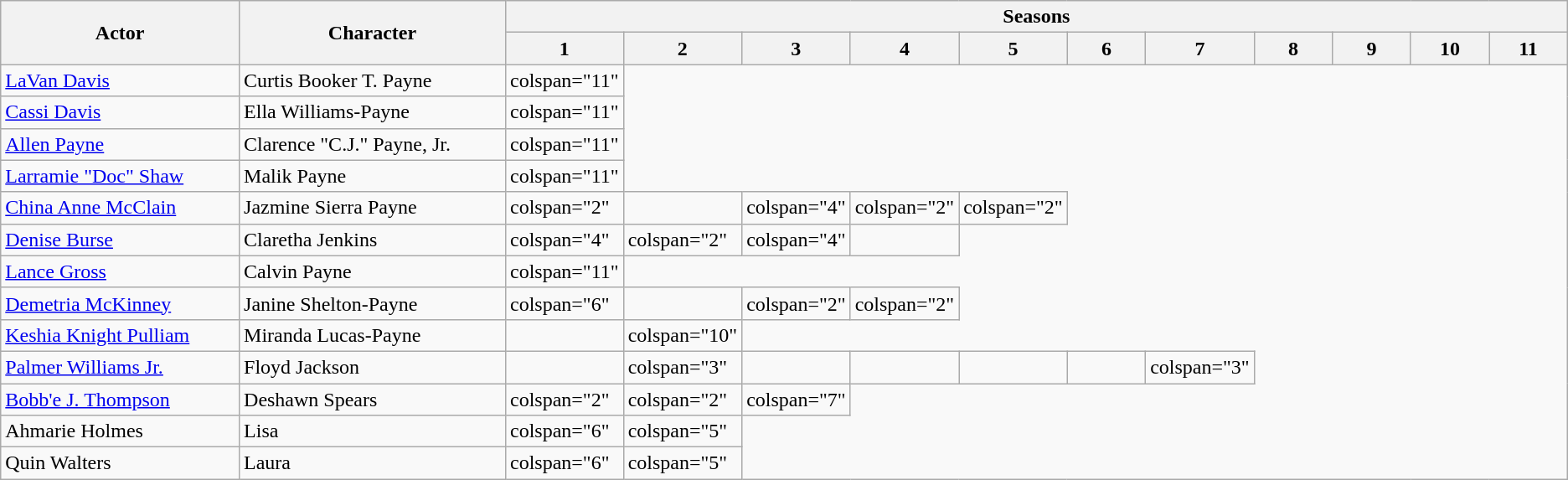<table class="wikitable">
<tr>
<th rowspan="2">Actor</th>
<th rowspan="2">Character</th>
<th colspan="11">Seasons</th>
</tr>
<tr>
<th width="5%">1</th>
<th ! width="5%">2</th>
<th ! width="5%">3</th>
<th ! width="5%">4</th>
<th ! width="5%">5</th>
<th ! width="5%">6</th>
<th ! width="5%">7</th>
<th ! width="5%">8</th>
<th ! width="5%">9</th>
<th ! width="5%">10</th>
<th ! width="5%">11</th>
</tr>
<tr>
<td><a href='#'>LaVan Davis</a></td>
<td>Curtis Booker T. Payne</td>
<td>colspan="11" </td>
</tr>
<tr>
<td><a href='#'>Cassi Davis</a></td>
<td>Ella Williams-Payne</td>
<td>colspan="11" </td>
</tr>
<tr>
<td><a href='#'>Allen Payne</a></td>
<td>Clarence "C.J." Payne, Jr.</td>
<td>colspan="11" </td>
</tr>
<tr>
<td><a href='#'>Larramie "Doc" Shaw</a></td>
<td>Malik Payne</td>
<td>colspan="11" </td>
</tr>
<tr>
<td><a href='#'>China Anne McClain</a></td>
<td>Jazmine Sierra Payne</td>
<td>colspan="2" </td>
<td></td>
<td>colspan="4" </td>
<td>colspan="2" </td>
<td>colspan="2" </td>
</tr>
<tr>
<td><a href='#'>Denise Burse</a></td>
<td>Claretha Jenkins</td>
<td>colspan="4" </td>
<td>colspan="2" </td>
<td>colspan="4" </td>
<td></td>
</tr>
<tr>
<td><a href='#'>Lance Gross</a></td>
<td>Calvin Payne</td>
<td>colspan="11" </td>
</tr>
<tr>
<td><a href='#'>Demetria McKinney</a></td>
<td>Janine Shelton-Payne</td>
<td>colspan="6" </td>
<td></td>
<td>colspan="2" </td>
<td>colspan="2" </td>
</tr>
<tr>
<td><a href='#'>Keshia Knight Pulliam</a></td>
<td>Miranda Lucas-Payne</td>
<td></td>
<td>colspan="10" </td>
</tr>
<tr>
<td><a href='#'>Palmer Williams Jr.</a></td>
<td>Floyd Jackson</td>
<td></td>
<td>colspan="3" </td>
<td></td>
<td></td>
<td></td>
<td></td>
<td>colspan="3" </td>
</tr>
<tr>
<td><a href='#'>Bobb'e J. Thompson</a></td>
<td>Deshawn Spears</td>
<td>colspan="2" </td>
<td>colspan="2" </td>
<td>colspan="7" </td>
</tr>
<tr>
<td>Ahmarie Holmes</td>
<td>Lisa</td>
<td>colspan="6" </td>
<td>colspan="5" </td>
</tr>
<tr>
<td>Quin Walters</td>
<td>Laura</td>
<td>colspan="6" </td>
<td>colspan="5" </td>
</tr>
</table>
